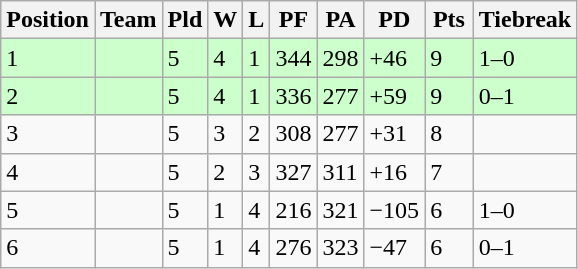<table class="wikitable">
<tr>
<th>Position</th>
<th>Team</th>
<th>Pld</th>
<th>W</th>
<th>L</th>
<th>PF</th>
<th>PA</th>
<th>PD</th>
<th width=25>Pts</th>
<th>Tiebreak</th>
</tr>
<tr bgcolor=ccffcc>
<td>1</td>
<td></td>
<td>5</td>
<td>4</td>
<td>1</td>
<td>344</td>
<td>298</td>
<td>+46</td>
<td>9</td>
<td>1–0</td>
</tr>
<tr bgcolor=ccffcc>
<td>2</td>
<td></td>
<td>5</td>
<td>4</td>
<td>1</td>
<td>336</td>
<td>277</td>
<td>+59</td>
<td>9</td>
<td>0–1</td>
</tr>
<tr>
<td>3</td>
<td></td>
<td>5</td>
<td>3</td>
<td>2</td>
<td>308</td>
<td>277</td>
<td>+31</td>
<td>8</td>
<td></td>
</tr>
<tr>
<td>4</td>
<td></td>
<td>5</td>
<td>2</td>
<td>3</td>
<td>327</td>
<td>311</td>
<td>+16</td>
<td>7</td>
<td></td>
</tr>
<tr>
<td>5</td>
<td></td>
<td>5</td>
<td>1</td>
<td>4</td>
<td>216</td>
<td>321</td>
<td>−105</td>
<td>6</td>
<td>1–0</td>
</tr>
<tr>
<td>6</td>
<td></td>
<td>5</td>
<td>1</td>
<td>4</td>
<td>276</td>
<td>323</td>
<td>−47</td>
<td>6</td>
<td>0–1</td>
</tr>
</table>
